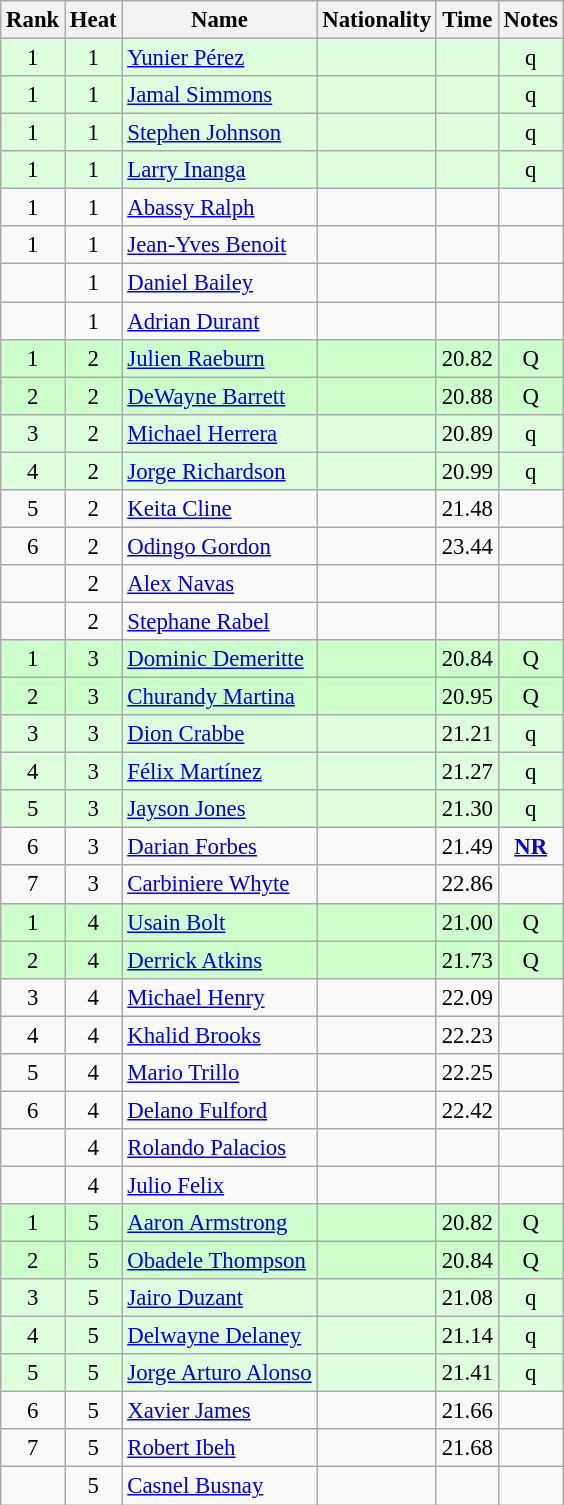<table class="wikitable sortable" style="text-align:center; font-size:95%">
<tr>
<th>Rank</th>
<th>Heat</th>
<th>Name</th>
<th>Nationality</th>
<th>Time</th>
<th>Notes</th>
</tr>
<tr bgcolor=ddffdd>
<td>1</td>
<td>1</td>
<td align=left><a href='#'>Yunier Pérez</a></td>
<td align=left></td>
<td></td>
<td>q</td>
</tr>
<tr bgcolor=ddffdd>
<td>1</td>
<td>1</td>
<td align=left><a href='#'>Jamal Simmons</a></td>
<td align=left></td>
<td></td>
<td>q</td>
</tr>
<tr bgcolor=ddffdd>
<td>1</td>
<td>1</td>
<td align=left><a href='#'>Stephen Johnson</a></td>
<td align=left></td>
<td></td>
<td>q</td>
</tr>
<tr bgcolor=ddffdd>
<td>1</td>
<td>1</td>
<td align=left><a href='#'>Larry Inanga</a></td>
<td align=left></td>
<td></td>
<td>q</td>
</tr>
<tr>
<td>1</td>
<td>1</td>
<td align=left><a href='#'>Abassy Ralph</a></td>
<td align=left></td>
<td></td>
<td></td>
</tr>
<tr>
<td>1</td>
<td>1</td>
<td align=left><a href='#'>Jean-Yves Benoit</a></td>
<td align=left></td>
<td></td>
<td></td>
</tr>
<tr>
<td></td>
<td>1</td>
<td align=left><a href='#'>Daniel Bailey</a></td>
<td align=left></td>
<td></td>
<td></td>
</tr>
<tr>
<td></td>
<td>1</td>
<td align=left><a href='#'>Adrian Durant</a></td>
<td align=left></td>
<td></td>
<td></td>
</tr>
<tr bgcolor=ccffcc>
<td>1</td>
<td>2</td>
<td align=left><a href='#'>Julien Raeburn</a></td>
<td align=left></td>
<td>20.82</td>
<td>Q</td>
</tr>
<tr bgcolor=ccffcc>
<td>2</td>
<td>2</td>
<td align=left><a href='#'>DeWayne Barrett</a></td>
<td align=left></td>
<td>20.88</td>
<td>Q</td>
</tr>
<tr bgcolor=ddffdd>
<td>3</td>
<td>2</td>
<td align=left><a href='#'>Michael Herrera</a></td>
<td align=left></td>
<td>20.89</td>
<td>q</td>
</tr>
<tr bgcolor=ddffdd>
<td>4</td>
<td>2</td>
<td align=left><a href='#'>Jorge Richardson</a></td>
<td align=left></td>
<td>20.99</td>
<td>q</td>
</tr>
<tr>
<td>5</td>
<td>2</td>
<td align=left><a href='#'>Keita Cline</a></td>
<td align=left></td>
<td>21.48</td>
<td></td>
</tr>
<tr>
<td>6</td>
<td>2</td>
<td align=left><a href='#'>Odingo Gordon</a></td>
<td align=left></td>
<td>23.44</td>
<td></td>
</tr>
<tr>
<td></td>
<td>2</td>
<td align=left><a href='#'>Alex Navas</a></td>
<td align=left></td>
<td></td>
<td></td>
</tr>
<tr>
<td></td>
<td>2</td>
<td align=left><a href='#'>Stephane Rabel</a></td>
<td align=left></td>
<td></td>
<td></td>
</tr>
<tr bgcolor=ccffcc>
<td>1</td>
<td>3</td>
<td align=left><a href='#'>Dominic Demeritte</a></td>
<td align=left></td>
<td>20.84</td>
<td>Q</td>
</tr>
<tr bgcolor=ccffcc>
<td>2</td>
<td>3</td>
<td align=left><a href='#'>Churandy Martina</a></td>
<td align=left></td>
<td>20.95</td>
<td>Q</td>
</tr>
<tr bgcolor=ddffdd>
<td>3</td>
<td>3</td>
<td align=left><a href='#'>Dion Crabbe</a></td>
<td align=left></td>
<td>21.21</td>
<td>q</td>
</tr>
<tr bgcolor=ddffdd>
<td>4</td>
<td>3</td>
<td align=left><a href='#'>Félix Martínez</a></td>
<td align=left></td>
<td>21.27</td>
<td>q</td>
</tr>
<tr bgcolor=ddffdd>
<td>5</td>
<td>3</td>
<td align=left><a href='#'>Jayson Jones</a></td>
<td align=left></td>
<td>21.30</td>
<td>q</td>
</tr>
<tr>
<td>6</td>
<td>3</td>
<td align=left><a href='#'>Darian Forbes</a></td>
<td align=left></td>
<td>21.49</td>
<td><strong><a href='#'>NR</a></strong></td>
</tr>
<tr>
<td>7</td>
<td>3</td>
<td align=left><a href='#'>Carbiniere Whyte</a></td>
<td align=left></td>
<td>22.86</td>
<td></td>
</tr>
<tr bgcolor=ccffcc>
<td>1</td>
<td>4</td>
<td align=left><a href='#'>Usain Bolt</a></td>
<td align=left></td>
<td>21.00</td>
<td>Q</td>
</tr>
<tr bgcolor=ccffcc>
<td>2</td>
<td>4</td>
<td align=left><a href='#'>Derrick Atkins</a></td>
<td align=left></td>
<td>21.73</td>
<td>Q</td>
</tr>
<tr>
<td>3</td>
<td>4</td>
<td align=left><a href='#'>Michael Henry</a></td>
<td align=left></td>
<td>22.09</td>
<td></td>
</tr>
<tr>
<td>4</td>
<td>4</td>
<td align=left><a href='#'>Khalid Brooks</a></td>
<td align=left></td>
<td>22.23</td>
<td></td>
</tr>
<tr>
<td>5</td>
<td>4</td>
<td align=left><a href='#'>Mario Trillo</a></td>
<td align=left></td>
<td>22.25</td>
<td></td>
</tr>
<tr>
<td>6</td>
<td>4</td>
<td align=left><a href='#'>Delano Fulford</a></td>
<td align=left></td>
<td>22.42</td>
<td></td>
</tr>
<tr>
<td></td>
<td>4</td>
<td align=left><a href='#'>Rolando Palacios</a></td>
<td align=left></td>
<td></td>
<td></td>
</tr>
<tr>
<td></td>
<td>4</td>
<td align=left><a href='#'>Julio Felix</a></td>
<td align=left></td>
<td></td>
<td></td>
</tr>
<tr bgcolor=ccffcc>
<td>1</td>
<td>5</td>
<td align=left><a href='#'>Aaron Armstrong</a></td>
<td align=left></td>
<td>20.82</td>
<td>Q</td>
</tr>
<tr bgcolor=ccffcc>
<td>2</td>
<td>5</td>
<td align=left><a href='#'>Obadele Thompson</a></td>
<td align=left></td>
<td>20.84</td>
<td>Q</td>
</tr>
<tr bgcolor=ddffdd>
<td>3</td>
<td>5</td>
<td align=left><a href='#'>Jairo Duzant</a></td>
<td align=left></td>
<td>21.08</td>
<td>q</td>
</tr>
<tr bgcolor=ddffdd>
<td>4</td>
<td>5</td>
<td align=left><a href='#'>Delwayne Delaney</a></td>
<td align=left></td>
<td>21.14</td>
<td>q</td>
</tr>
<tr bgcolor=ddffdd>
<td>5</td>
<td>5</td>
<td align=left><a href='#'>Jorge Arturo Alonso</a></td>
<td align=left></td>
<td>21.41</td>
<td>q</td>
</tr>
<tr>
<td>6</td>
<td>5</td>
<td align=left><a href='#'>Xavier James</a></td>
<td align=left></td>
<td>21.66</td>
<td></td>
</tr>
<tr>
<td>7</td>
<td>5</td>
<td align=left><a href='#'>Robert Ibeh</a></td>
<td align=left></td>
<td>21.68</td>
<td></td>
</tr>
<tr>
<td></td>
<td>5</td>
<td align=left><a href='#'>Casnel Busnay</a></td>
<td align=left></td>
<td></td>
<td></td>
</tr>
</table>
